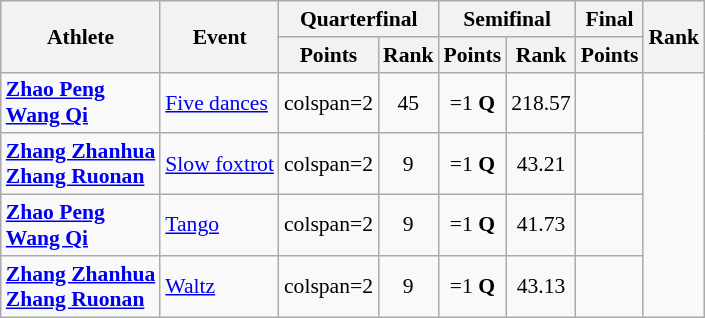<table class=wikitable style=font-size:90%;text-align:center>
<tr>
<th rowspan=2>Athlete</th>
<th rowspan=2>Event</th>
<th colspan=2>Quarterfinal</th>
<th colspan=2>Semifinal</th>
<th>Final</th>
<th rowspan=2>Rank</th>
</tr>
<tr>
<th>Points</th>
<th>Rank</th>
<th>Points</th>
<th>Rank</th>
<th>Points</th>
</tr>
<tr>
<td align=left><strong><a href='#'>Zhao Peng</a><br><a href='#'>Wang Qi</a></strong></td>
<td align=left><a href='#'>Five dances</a></td>
<td>colspan=2 </td>
<td>45</td>
<td>=1 <strong>Q</strong></td>
<td>218.57</td>
<td></td>
</tr>
<tr>
<td align=left><strong><a href='#'>Zhang Zhanhua</a><br><a href='#'>Zhang Ruonan</a></strong></td>
<td align=left><a href='#'>Slow foxtrot</a></td>
<td>colspan=2 </td>
<td>9</td>
<td>=1 <strong>Q</strong></td>
<td>43.21</td>
<td></td>
</tr>
<tr>
<td align=left><strong><a href='#'>Zhao Peng</a><br><a href='#'>Wang Qi</a></strong></td>
<td align=left><a href='#'>Tango</a></td>
<td>colspan=2 </td>
<td>9</td>
<td>=1 <strong>Q</strong></td>
<td>41.73</td>
<td></td>
</tr>
<tr>
<td align=left><strong><a href='#'>Zhang Zhanhua</a><br><a href='#'>Zhang Ruonan</a></strong></td>
<td align=left><a href='#'>Waltz</a></td>
<td>colspan=2 </td>
<td>9</td>
<td>=1 <strong>Q</strong></td>
<td>43.13</td>
<td></td>
</tr>
</table>
